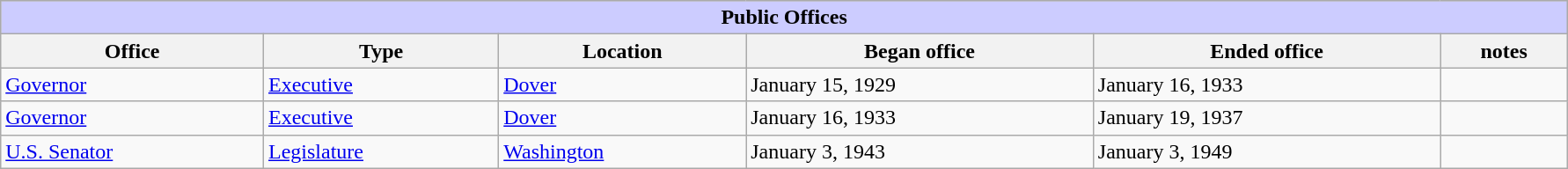<table class=wikitable style="width: 94%" style="text-align: center;" align="center">
<tr bgcolor=#cccccc>
<th colspan=7 style="background: #ccccff;">Public Offices</th>
</tr>
<tr>
<th><strong>Office</strong></th>
<th><strong>Type</strong></th>
<th><strong>Location</strong></th>
<th><strong>Began office</strong></th>
<th><strong>Ended office</strong></th>
<th><strong>notes</strong></th>
</tr>
<tr>
<td><a href='#'>Governor</a></td>
<td><a href='#'>Executive</a></td>
<td><a href='#'>Dover</a></td>
<td>January 15, 1929</td>
<td>January 16, 1933</td>
<td></td>
</tr>
<tr>
<td><a href='#'>Governor</a></td>
<td><a href='#'>Executive</a></td>
<td><a href='#'>Dover</a></td>
<td>January 16, 1933</td>
<td>January 19, 1937</td>
<td></td>
</tr>
<tr>
<td><a href='#'>U.S. Senator</a></td>
<td><a href='#'>Legislature</a></td>
<td><a href='#'>Washington</a></td>
<td>January 3, 1943</td>
<td>January 3, 1949</td>
<td></td>
</tr>
</table>
